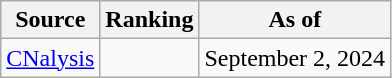<table class="wikitable" style="text-align:center">
<tr>
<th>Source</th>
<th>Ranking</th>
<th>As of</th>
</tr>
<tr>
<td align=left><a href='#'>CNalysis</a></td>
<td></td>
<td>September 2, 2024</td>
</tr>
</table>
